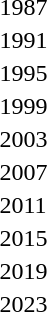<table>
<tr>
<td>1987<br></td>
<td></td>
<td></td>
<td></td>
</tr>
<tr>
<td>1991<br></td>
<td></td>
<td></td>
<td></td>
</tr>
<tr>
<td>1995<br></td>
<td></td>
<td></td>
<td></td>
</tr>
<tr>
<td>1999<br></td>
<td></td>
<td></td>
<td></td>
</tr>
<tr>
<td>2003</td>
<td></td>
<td></td>
<td></td>
</tr>
<tr>
<td>2007</td>
<td></td>
<td></td>
<td></td>
</tr>
<tr>
<td>2011<br></td>
<td></td>
<td></td>
<td></td>
</tr>
<tr>
<td>2015<br></td>
<td></td>
<td></td>
<td></td>
</tr>
<tr>
<td>2019<br></td>
<td></td>
<td></td>
<td></td>
</tr>
<tr>
<td>2023<br></td>
<td></td>
<td></td>
<td></td>
</tr>
</table>
